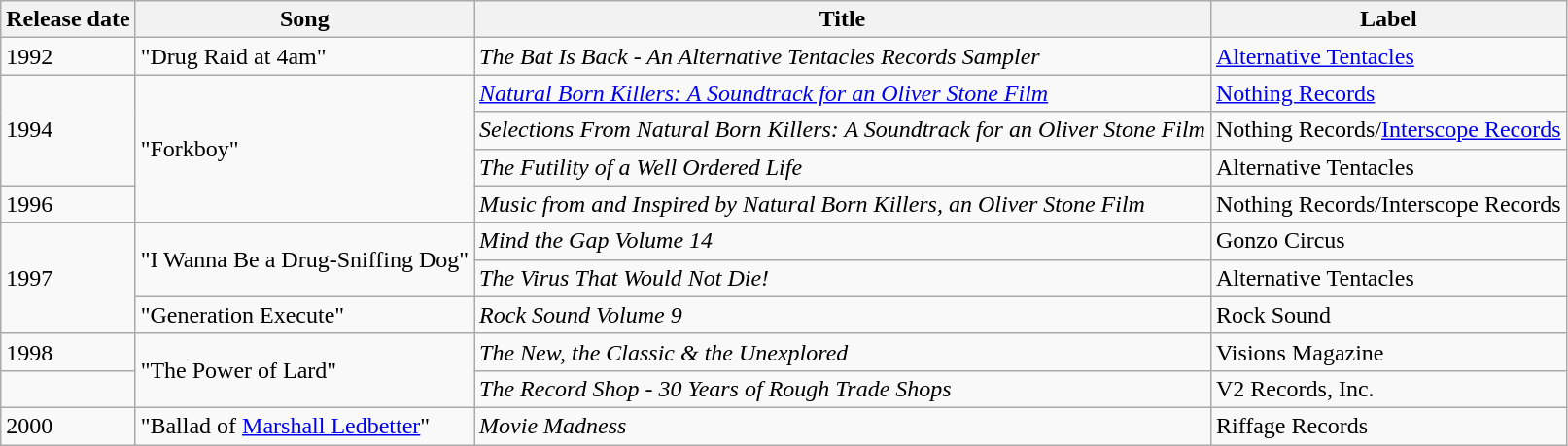<table class="wikitable">
<tr>
<th>Release date</th>
<th>Song</th>
<th>Title</th>
<th>Label</th>
</tr>
<tr>
<td>1992</td>
<td>"Drug Raid at 4am"</td>
<td><em>The Bat Is Back - An Alternative Tentacles Records Sampler</em></td>
<td><a href='#'>Alternative Tentacles</a></td>
</tr>
<tr>
<td rowspan=3>1994</td>
<td rowspan=4>"Forkboy"</td>
<td><em><a href='#'>Natural Born Killers: A Soundtrack for an Oliver Stone Film</a></em></td>
<td><a href='#'>Nothing Records</a></td>
</tr>
<tr>
<td><em>Selections From Natural Born Killers: A Soundtrack for an Oliver Stone Film</em></td>
<td>Nothing Records/<a href='#'>Interscope Records</a></td>
</tr>
<tr>
<td><em>The Futility of a Well Ordered Life</em></td>
<td>Alternative Tentacles</td>
</tr>
<tr>
<td>1996</td>
<td><em>Music from and Inspired by Natural Born Killers, an Oliver Stone Film</em></td>
<td>Nothing Records/Interscope Records</td>
</tr>
<tr>
<td rowspan=3>1997</td>
<td rowspan=2>"I Wanna Be a Drug-Sniffing Dog"</td>
<td><em>Mind the Gap Volume 14</em></td>
<td>Gonzo Circus</td>
</tr>
<tr>
<td><em>The Virus That Would Not Die!</em></td>
<td>Alternative Tentacles</td>
</tr>
<tr>
<td>"Generation Execute"</td>
<td><em>Rock Sound Volume 9</em></td>
<td>Rock Sound</td>
</tr>
<tr>
<td>1998</td>
<td rowspan=2>"The Power of Lard"</td>
<td><em>The New, the Classic & the Unexplored</em></td>
<td>Visions Magazine</td>
</tr>
<tr>
<td></td>
<td><em>The Record Shop - 30 Years of Rough Trade Shops</em></td>
<td>V2 Records, Inc.</td>
</tr>
<tr>
<td>2000</td>
<td>"Ballad of <a href='#'>Marshall Ledbetter</a>"</td>
<td><em>Movie Madness</em></td>
<td>Riffage Records</td>
</tr>
</table>
